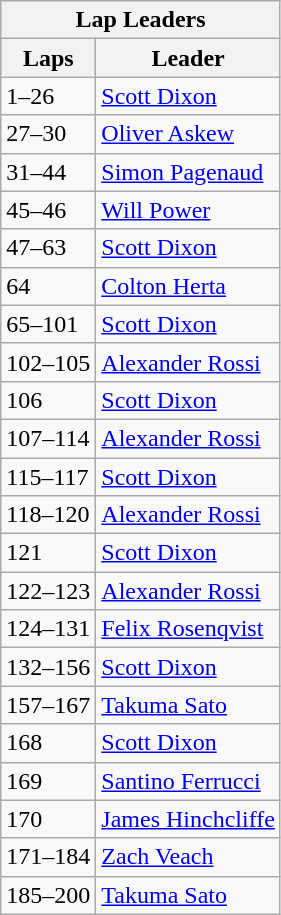<table class="wikitable">
<tr>
<th colspan=2>Lap Leaders</th>
</tr>
<tr>
<th>Laps</th>
<th>Leader</th>
</tr>
<tr>
<td>1–26</td>
<td><a href='#'>Scott Dixon</a></td>
</tr>
<tr>
<td>27–30</td>
<td><a href='#'>Oliver Askew</a></td>
</tr>
<tr>
<td>31–44</td>
<td><a href='#'>Simon Pagenaud</a></td>
</tr>
<tr>
<td>45–46</td>
<td><a href='#'>Will Power</a></td>
</tr>
<tr>
<td>47–63</td>
<td><a href='#'>Scott Dixon</a></td>
</tr>
<tr>
<td>64</td>
<td><a href='#'>Colton Herta</a></td>
</tr>
<tr>
<td>65–101</td>
<td><a href='#'>Scott Dixon</a></td>
</tr>
<tr>
<td>102–105</td>
<td><a href='#'>Alexander Rossi</a></td>
</tr>
<tr>
<td>106</td>
<td><a href='#'>Scott Dixon</a></td>
</tr>
<tr>
<td>107–114</td>
<td><a href='#'>Alexander Rossi</a></td>
</tr>
<tr>
<td>115–117</td>
<td><a href='#'>Scott Dixon</a></td>
</tr>
<tr>
<td>118–120</td>
<td><a href='#'>Alexander Rossi</a></td>
</tr>
<tr>
<td>121</td>
<td><a href='#'>Scott Dixon</a></td>
</tr>
<tr>
<td>122–123</td>
<td><a href='#'>Alexander Rossi</a></td>
</tr>
<tr>
<td>124–131</td>
<td><a href='#'>Felix Rosenqvist</a></td>
</tr>
<tr>
<td>132–156</td>
<td><a href='#'>Scott Dixon</a></td>
</tr>
<tr>
<td>157–167</td>
<td><a href='#'>Takuma Sato</a></td>
</tr>
<tr>
<td>168</td>
<td><a href='#'>Scott Dixon</a></td>
</tr>
<tr>
<td>169</td>
<td><a href='#'>Santino Ferrucci</a></td>
</tr>
<tr>
<td>170</td>
<td><a href='#'>James Hinchcliffe</a></td>
</tr>
<tr>
<td>171–184</td>
<td><a href='#'>Zach Veach</a></td>
</tr>
<tr>
<td>185–200</td>
<td><a href='#'>Takuma Sato</a></td>
</tr>
</table>
